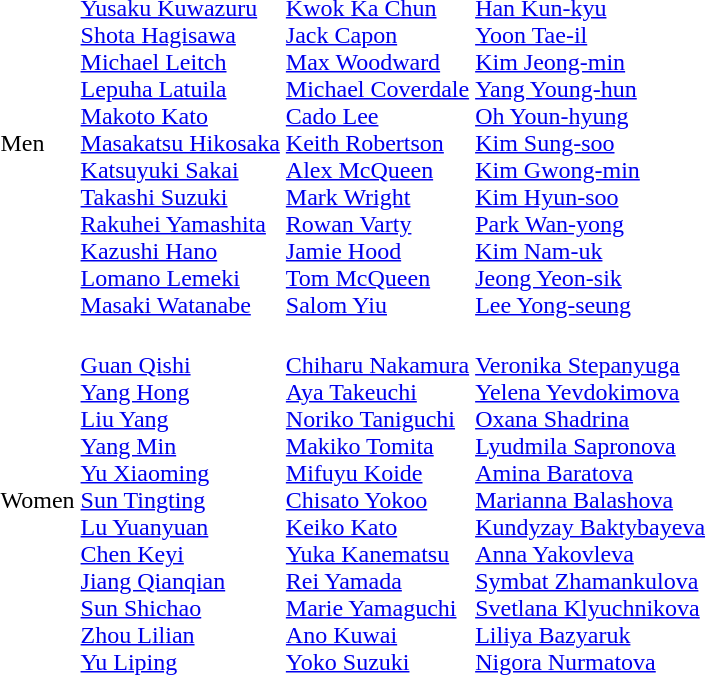<table>
<tr>
<td>Men<br></td>
<td><br><a href='#'>Yusaku Kuwazuru</a><br><a href='#'>Shota Hagisawa</a><br><a href='#'>Michael Leitch</a><br><a href='#'>Lepuha Latuila</a><br><a href='#'>Makoto Kato</a><br><a href='#'>Masakatsu Hikosaka</a><br><a href='#'>Katsuyuki Sakai</a><br><a href='#'>Takashi Suzuki</a><br><a href='#'>Rakuhei Yamashita</a><br><a href='#'>Kazushi Hano</a><br><a href='#'>Lomano Lemeki</a><br><a href='#'>Masaki Watanabe</a></td>
<td><br><a href='#'>Kwok Ka Chun</a><br><a href='#'>Jack Capon</a><br><a href='#'>Max Woodward</a><br><a href='#'>Michael Coverdale</a><br><a href='#'>Cado Lee</a><br><a href='#'>Keith Robertson</a><br><a href='#'>Alex McQueen</a><br><a href='#'>Mark Wright</a><br><a href='#'>Rowan Varty</a><br><a href='#'>Jamie Hood</a><br><a href='#'>Tom McQueen</a><br><a href='#'>Salom Yiu</a></td>
<td><br><a href='#'>Han Kun-kyu</a><br><a href='#'>Yoon Tae-il</a><br><a href='#'>Kim Jeong-min</a><br><a href='#'>Yang Young-hun</a><br><a href='#'>Oh Youn-hyung</a><br><a href='#'>Kim Sung-soo</a><br><a href='#'>Kim Gwong-min</a><br><a href='#'>Kim Hyun-soo</a><br><a href='#'>Park Wan-yong</a><br><a href='#'>Kim Nam-uk</a><br><a href='#'>Jeong Yeon-sik</a><br><a href='#'>Lee Yong-seung</a></td>
</tr>
<tr>
<td>Women<br></td>
<td><br><a href='#'>Guan Qishi</a><br><a href='#'>Yang Hong</a><br><a href='#'>Liu Yang</a><br><a href='#'>Yang Min</a><br><a href='#'>Yu Xiaoming</a><br><a href='#'>Sun Tingting</a><br><a href='#'>Lu Yuanyuan</a><br><a href='#'>Chen Keyi</a><br><a href='#'>Jiang Qianqian</a><br><a href='#'>Sun Shichao</a><br><a href='#'>Zhou Lilian</a><br><a href='#'>Yu Liping</a></td>
<td><br><a href='#'>Chiharu Nakamura</a><br><a href='#'>Aya Takeuchi</a><br><a href='#'>Noriko Taniguchi</a><br><a href='#'>Makiko Tomita</a><br><a href='#'>Mifuyu Koide</a><br><a href='#'>Chisato Yokoo</a><br><a href='#'>Keiko Kato</a><br><a href='#'>Yuka Kanematsu</a><br><a href='#'>Rei Yamada</a><br><a href='#'>Marie Yamaguchi</a><br><a href='#'>Ano Kuwai</a><br><a href='#'>Yoko Suzuki</a></td>
<td><br><a href='#'>Veronika Stepanyuga</a><br><a href='#'>Yelena Yevdokimova</a><br><a href='#'>Oxana Shadrina</a><br><a href='#'>Lyudmila Sapronova</a><br><a href='#'>Amina Baratova</a><br><a href='#'>Marianna Balashova</a><br><a href='#'>Kundyzay Baktybayeva</a><br><a href='#'>Anna Yakovleva</a><br><a href='#'>Symbat Zhamankulova</a><br><a href='#'>Svetlana Klyuchnikova</a><br><a href='#'>Liliya Bazyaruk</a><br><a href='#'>Nigora Nurmatova</a></td>
</tr>
</table>
